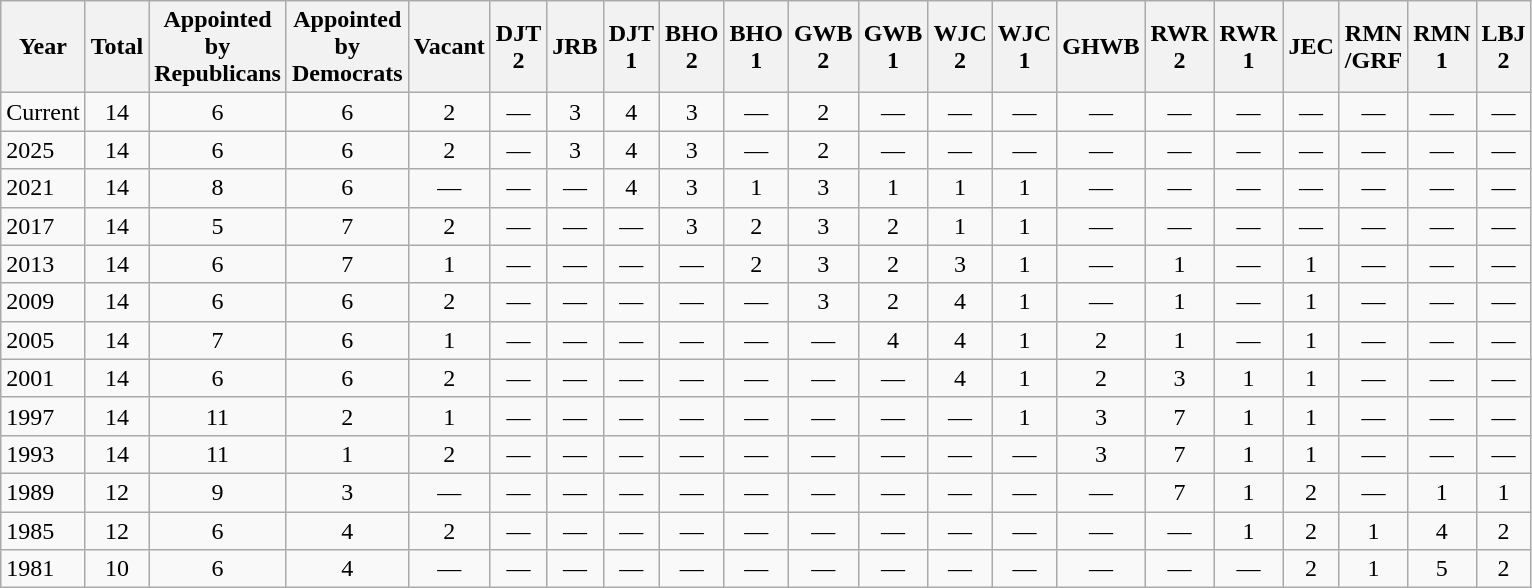<table class="wikitable" style="text-align:center;">
<tr>
<th>Year</th>
<th>Total</th>
<th>Appointed<br>by<br>Republicans</th>
<th>Appointed<br>by<br>Democrats</th>
<th>Vacant</th>
<th>DJT<br>2</th>
<th>JRB</th>
<th>DJT<br>1</th>
<th>BHO<br>2</th>
<th>BHO<br>1</th>
<th>GWB<br>2</th>
<th>GWB<br>1</th>
<th>WJC<br>2</th>
<th>WJC<br>1</th>
<th>GHWB</th>
<th>RWR<br>2</th>
<th>RWR<br>1</th>
<th>JEC</th>
<th>RMN<br>/GRF</th>
<th>RMN<br>1</th>
<th>LBJ<br>2</th>
</tr>
<tr>
<td style="text-align:left;">Current</td>
<td>14</td>
<td>6</td>
<td>6</td>
<td>2</td>
<td>—</td>
<td>3</td>
<td>4</td>
<td>3</td>
<td>—</td>
<td>2</td>
<td>—</td>
<td>—</td>
<td>—</td>
<td>—</td>
<td>—</td>
<td>—</td>
<td>—</td>
<td>—</td>
<td>—</td>
<td>—</td>
</tr>
<tr>
<td style="text-align:left;">2025</td>
<td>14</td>
<td>6</td>
<td>6</td>
<td>2</td>
<td>—</td>
<td>3</td>
<td>4</td>
<td>3</td>
<td>—</td>
<td>2</td>
<td>—</td>
<td>—</td>
<td>—</td>
<td>—</td>
<td>—</td>
<td>—</td>
<td>—</td>
<td>—</td>
<td>—</td>
<td>—</td>
</tr>
<tr>
<td style="text-align:left;">2021</td>
<td>14</td>
<td>8</td>
<td>6</td>
<td>—</td>
<td>—</td>
<td>—</td>
<td>4</td>
<td>3</td>
<td>1</td>
<td>3</td>
<td>1</td>
<td>1</td>
<td>1</td>
<td>—</td>
<td>—</td>
<td>—</td>
<td>—</td>
<td>—</td>
<td>—</td>
<td>—</td>
</tr>
<tr>
<td style="text-align:left;">2017</td>
<td>14</td>
<td>5</td>
<td>7</td>
<td>2</td>
<td>—</td>
<td>—</td>
<td>—</td>
<td>3</td>
<td>2</td>
<td>3</td>
<td>2</td>
<td>1</td>
<td>1</td>
<td>—</td>
<td>—</td>
<td>—</td>
<td>—</td>
<td>—</td>
<td>—</td>
<td>—</td>
</tr>
<tr>
<td style="text-align:left;">2013</td>
<td>14</td>
<td>6</td>
<td>7</td>
<td>1</td>
<td>—</td>
<td>—</td>
<td>—</td>
<td>—</td>
<td>2</td>
<td>3</td>
<td>2</td>
<td>3</td>
<td>1</td>
<td>—</td>
<td>1</td>
<td>—</td>
<td>1</td>
<td>—</td>
<td>—</td>
<td>—</td>
</tr>
<tr>
<td style="text-align:left;">2009</td>
<td>14</td>
<td>6</td>
<td>6</td>
<td>2</td>
<td>—</td>
<td>—</td>
<td>—</td>
<td>—</td>
<td>—</td>
<td>3</td>
<td>2</td>
<td>4</td>
<td>1</td>
<td>—</td>
<td>1</td>
<td>—</td>
<td>1</td>
<td>—</td>
<td>—</td>
<td>—</td>
</tr>
<tr>
<td style="text-align:left;">2005</td>
<td>14</td>
<td>7</td>
<td>6</td>
<td>1</td>
<td>—</td>
<td>—</td>
<td>—</td>
<td>—</td>
<td>—</td>
<td>—</td>
<td>4</td>
<td>4</td>
<td>1</td>
<td>2</td>
<td>1</td>
<td>—</td>
<td>1</td>
<td>—</td>
<td>—</td>
<td>—</td>
</tr>
<tr>
<td style="text-align:left;">2001</td>
<td>14</td>
<td>6</td>
<td>6</td>
<td>2</td>
<td>—</td>
<td>—</td>
<td>—</td>
<td>—</td>
<td>—</td>
<td>—</td>
<td>—</td>
<td>4</td>
<td>1</td>
<td>2</td>
<td>3</td>
<td>1</td>
<td>1</td>
<td>—</td>
<td>—</td>
<td>—</td>
</tr>
<tr>
<td style="text-align:left;">1997</td>
<td>14</td>
<td>11</td>
<td>2</td>
<td>1</td>
<td>—</td>
<td>—</td>
<td>—</td>
<td>—</td>
<td>—</td>
<td>—</td>
<td>—</td>
<td>—</td>
<td>1</td>
<td>3</td>
<td>7</td>
<td>1</td>
<td>1</td>
<td>—</td>
<td>—</td>
<td>—</td>
</tr>
<tr>
<td style="text-align:left;">1993</td>
<td>14</td>
<td>11</td>
<td>1</td>
<td>2</td>
<td>—</td>
<td>—</td>
<td>—</td>
<td>—</td>
<td>—</td>
<td>—</td>
<td>—</td>
<td>—</td>
<td>—</td>
<td>3</td>
<td>7</td>
<td>1</td>
<td>1</td>
<td>—</td>
<td>—</td>
<td>—</td>
</tr>
<tr>
<td style="text-align:left;">1989</td>
<td>12</td>
<td>9</td>
<td>3</td>
<td>—</td>
<td>—</td>
<td>—</td>
<td>—</td>
<td>—</td>
<td>—</td>
<td>—</td>
<td>—</td>
<td>—</td>
<td>—</td>
<td>—</td>
<td>7</td>
<td>1</td>
<td>2</td>
<td>—</td>
<td>1</td>
<td>1</td>
</tr>
<tr>
<td style="text-align:left;">1985</td>
<td>12</td>
<td>6</td>
<td>4</td>
<td>2</td>
<td>—</td>
<td>—</td>
<td>—</td>
<td>—</td>
<td>—</td>
<td>—</td>
<td>—</td>
<td>—</td>
<td>—</td>
<td>—</td>
<td>—</td>
<td>1</td>
<td>2</td>
<td>1</td>
<td>4</td>
<td>2</td>
</tr>
<tr>
<td style="text-align:left;">1981</td>
<td>10</td>
<td>6</td>
<td>4</td>
<td>—</td>
<td>—</td>
<td>—</td>
<td>—</td>
<td>—</td>
<td>—</td>
<td>—</td>
<td>—</td>
<td>—</td>
<td>—</td>
<td>—</td>
<td>—</td>
<td>—</td>
<td>2</td>
<td>1</td>
<td>5</td>
<td>2</td>
</tr>
</table>
